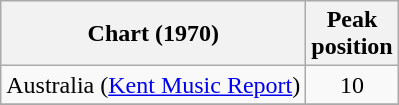<table class="wikitable">
<tr>
<th align="left">Chart (1970)</th>
<th align="left">Peak<br>position</th>
</tr>
<tr>
<td>Australia (<a href='#'>Kent Music Report</a>)</td>
<td style="text-align:center;">10</td>
</tr>
<tr>
</tr>
</table>
